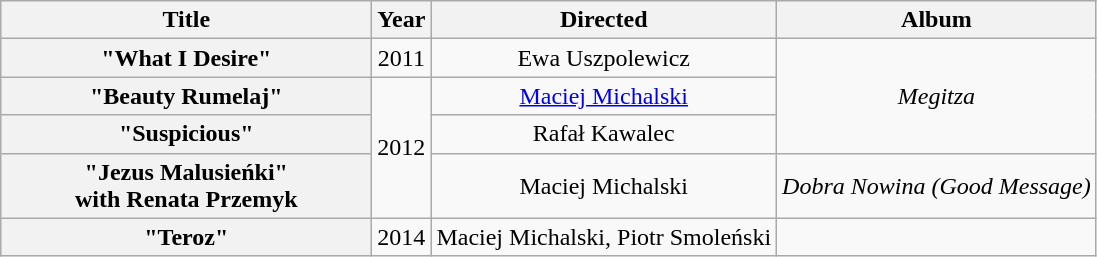<table class="wikitable plainrowheaders" style="text-align:center;">
<tr>
<th scope="col" style="width:15em;">Title</th>
<th scope="col">Year</th>
<th scope="col">Directed</th>
<th scope="col">Album</th>
</tr>
<tr>
<th scope="row">"What I Desire"</th>
<td>2011</td>
<td>Ewa Uszpolewicz</td>
<td rowspan=3><em>Megitza</em></td>
</tr>
<tr>
<th scope="row">"Beauty Rumelaj"</th>
<td rowspan=3>2012</td>
<td><a href='#'>Maciej Michalski</a></td>
</tr>
<tr>
<th scope="row">"Suspicious"</th>
<td>Rafał Kawalec</td>
</tr>
<tr>
<th scope="row">"Jezus Malusieńki"<br>with Renata Przemyk</th>
<td>Maciej Michalski</td>
<td><em>Dobra Nowina (Good Message)</em></td>
</tr>
<tr>
<th scope="row">"Teroz"</th>
<td>2014</td>
<td>Maciej Michalski, Piotr Smoleński</td>
<td></td>
</tr>
</table>
